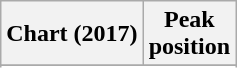<table class="wikitable sortable plainrowheaders" style="text-align:center">
<tr>
<th scope="col">Chart (2017)</th>
<th scope="col">Peak<br>position</th>
</tr>
<tr>
</tr>
<tr>
</tr>
<tr>
</tr>
</table>
